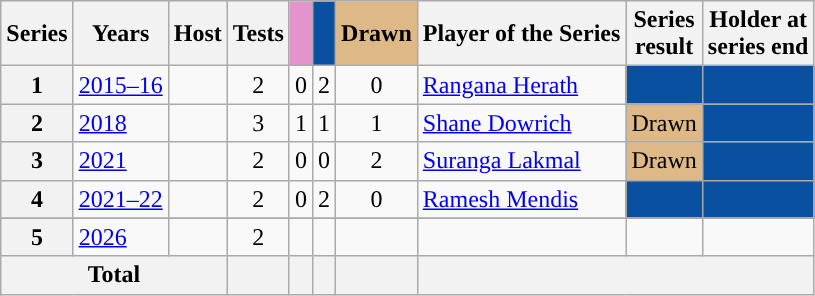<table class="wikitable">
<tr>
<th>Series</th>
<th>Years</th>
<th>Host</th>
<th>Tests</th>
<th style="background:#E494CC"></th>
<th style="background:#0a50a1"></th>
<th style="background:#deb887">Drawn</th>
<th>Player of the Series</th>
<th>Series<br>result</th>
<th>Holder at<br>series end</th>
</tr>
<tr>
<th align="center">1</th>
<td><a href='#'>2015–16</a></td>
<td></td>
<td align="center">2</td>
<td align="center">0</td>
<td align="center">2</td>
<td align="center">0</td>
<td> <a href='#'>Rangana Herath</a></td>
<td bgcolor=#0a50a1></td>
<td bgcolor=#0a50a1></td>
</tr>
<tr>
<th align="center">2</th>
<td><a href='#'>2018</a></td>
<td></td>
<td align="center">3</td>
<td align="center">1</td>
<td align="center">1</td>
<td align="center">1</td>
<td> <a href='#'>Shane Dowrich</a></td>
<td bgcolor=#deb887>Drawn</td>
<td bgcolor=#0a50a1></td>
</tr>
<tr>
<th align="center">3</th>
<td><a href='#'>2021</a></td>
<td></td>
<td align="center">2</td>
<td align="center">0</td>
<td align="center">0</td>
<td align="center">2</td>
<td> <a href='#'>Suranga Lakmal</a></td>
<td bgcolor=#deb887>Drawn</td>
<td bgcolor=#0a50a1></td>
</tr>
<tr>
<th align="center">4</th>
<td><a href='#'>2021–22</a></td>
<td></td>
<td align="center">2</td>
<td align="center">0</td>
<td align="center">2</td>
<td align="center">0</td>
<td> <a href='#'>Ramesh Mendis</a></td>
<td bgcolor=#0a50a1></td>
<td bgcolor=#0a50a1></td>
</tr>
<tr>
</tr>
<tr>
<th align="center">5</th>
<td><a href='#'> 2026</a></td>
<td></td>
<td align="center">2</td>
<td align="center"></td>
<td align="center"></td>
<td align="center"></td>
<td></td>
<td></td>
<td></td>
</tr>
<tr>
<th colspan="3" align="center" style="bold">Total</th>
<th></th>
<th></th>
<th></th>
<th></th>
<th colspan="3" align="center" style="bold"></th>
</tr>
</table>
